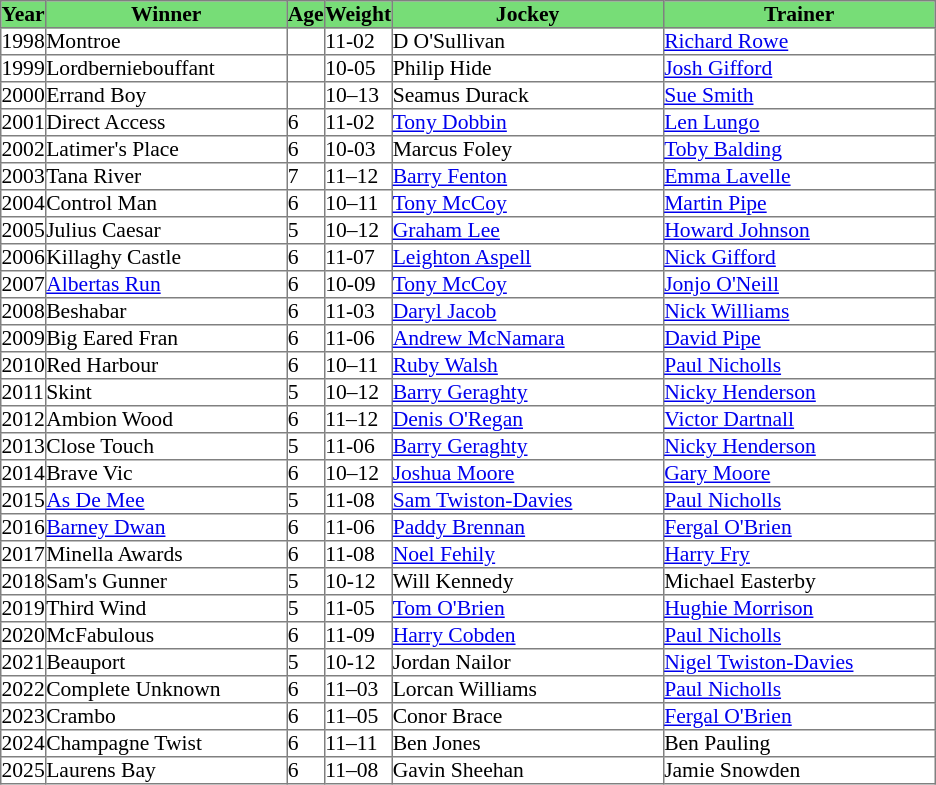<table class = "sortable" | border="1" cellpadding="0" style="border-collapse: collapse; font-size:90%">
<tr bgcolor="#77dd77" align="center">
<th>Year</th>
<th>Winner</th>
<th>Age</th>
<th>Weight</th>
<th>Jockey</th>
<th>Trainer</th>
</tr>
<tr>
<td>1998</td>
<td>Montroe</td>
<td></td>
<td>11-02</td>
<td>D O'Sullivan</td>
<td><a href='#'>Richard Rowe</a></td>
</tr>
<tr>
<td>1999</td>
<td>Lordberniebouffant</td>
<td></td>
<td>10-05</td>
<td>Philip Hide</td>
<td><a href='#'>Josh Gifford</a></td>
</tr>
<tr>
<td>2000</td>
<td>Errand Boy</td>
<td></td>
<td>10–13</td>
<td>Seamus Durack</td>
<td><a href='#'>Sue Smith</a></td>
</tr>
<tr>
<td>2001</td>
<td>Direct Access</td>
<td>6</td>
<td>11-02</td>
<td><a href='#'>Tony Dobbin</a></td>
<td><a href='#'>Len Lungo</a></td>
</tr>
<tr>
<td>2002</td>
<td>Latimer's Place</td>
<td>6</td>
<td>10-03</td>
<td>Marcus Foley</td>
<td><a href='#'>Toby Balding</a></td>
</tr>
<tr>
<td>2003</td>
<td width=160px>Tana River</td>
<td>7</td>
<td>11–12</td>
<td width=180px><a href='#'>Barry Fenton</a></td>
<td width=180px><a href='#'>Emma Lavelle</a></td>
</tr>
<tr>
<td>2004</td>
<td>Control Man</td>
<td>6</td>
<td>10–11</td>
<td><a href='#'>Tony McCoy</a></td>
<td><a href='#'>Martin Pipe</a></td>
</tr>
<tr>
<td>2005</td>
<td>Julius Caesar</td>
<td>5</td>
<td>10–12</td>
<td><a href='#'>Graham Lee</a></td>
<td><a href='#'>Howard Johnson</a></td>
</tr>
<tr>
<td>2006</td>
<td>Killaghy Castle</td>
<td>6</td>
<td>11-07</td>
<td><a href='#'>Leighton Aspell</a></td>
<td><a href='#'>Nick Gifford</a></td>
</tr>
<tr>
<td>2007</td>
<td><a href='#'>Albertas Run</a></td>
<td>6</td>
<td>10-09</td>
<td><a href='#'>Tony McCoy</a></td>
<td><a href='#'>Jonjo O'Neill</a></td>
</tr>
<tr>
<td>2008</td>
<td>Beshabar</td>
<td>6</td>
<td>11-03</td>
<td><a href='#'>Daryl Jacob</a></td>
<td><a href='#'>Nick Williams</a></td>
</tr>
<tr>
<td>2009</td>
<td>Big Eared Fran</td>
<td>6</td>
<td>11-06</td>
<td><a href='#'>Andrew McNamara</a></td>
<td><a href='#'>David Pipe</a></td>
</tr>
<tr>
<td>2010</td>
<td>Red Harbour</td>
<td>6</td>
<td>10–11</td>
<td><a href='#'>Ruby Walsh</a></td>
<td><a href='#'>Paul Nicholls</a></td>
</tr>
<tr>
<td>2011</td>
<td>Skint</td>
<td>5</td>
<td>10–12</td>
<td><a href='#'>Barry Geraghty</a></td>
<td><a href='#'>Nicky Henderson</a></td>
</tr>
<tr>
<td>2012</td>
<td>Ambion Wood</td>
<td>6</td>
<td>11–12</td>
<td><a href='#'>Denis O'Regan</a></td>
<td><a href='#'>Victor Dartnall</a></td>
</tr>
<tr>
<td>2013</td>
<td>Close Touch</td>
<td>5</td>
<td>11-06</td>
<td><a href='#'>Barry Geraghty</a></td>
<td><a href='#'>Nicky Henderson</a></td>
</tr>
<tr>
<td>2014</td>
<td>Brave Vic</td>
<td>6</td>
<td>10–12</td>
<td><a href='#'>Joshua Moore</a></td>
<td><a href='#'>Gary Moore</a></td>
</tr>
<tr>
<td>2015</td>
<td><a href='#'>As De Mee</a></td>
<td>5</td>
<td>11-08</td>
<td><a href='#'>Sam Twiston-Davies</a></td>
<td><a href='#'>Paul Nicholls</a></td>
</tr>
<tr>
<td>2016</td>
<td><a href='#'>Barney Dwan</a></td>
<td>6</td>
<td>11-06</td>
<td><a href='#'>Paddy Brennan</a></td>
<td><a href='#'>Fergal O'Brien</a></td>
</tr>
<tr>
<td>2017</td>
<td>Minella Awards</td>
<td>6</td>
<td>11-08</td>
<td><a href='#'>Noel Fehily</a></td>
<td><a href='#'>Harry Fry</a></td>
</tr>
<tr>
<td>2018</td>
<td>Sam's Gunner</td>
<td>5</td>
<td>10-12</td>
<td>Will Kennedy</td>
<td>Michael Easterby</td>
</tr>
<tr>
<td>2019</td>
<td>Third Wind</td>
<td>5</td>
<td>11-05</td>
<td><a href='#'>Tom O'Brien</a></td>
<td><a href='#'>Hughie Morrison</a></td>
</tr>
<tr>
<td>2020</td>
<td>McFabulous</td>
<td>6</td>
<td>11-09</td>
<td><a href='#'>Harry Cobden</a></td>
<td><a href='#'>Paul Nicholls</a></td>
</tr>
<tr>
<td>2021</td>
<td>Beauport</td>
<td>5</td>
<td>10-12</td>
<td>Jordan Nailor</td>
<td><a href='#'>Nigel Twiston-Davies</a></td>
</tr>
<tr>
<td>2022</td>
<td>Complete Unknown</td>
<td>6</td>
<td>11–03</td>
<td>Lorcan Williams</td>
<td><a href='#'>Paul Nicholls</a></td>
</tr>
<tr>
<td>2023</td>
<td>Crambo</td>
<td>6</td>
<td>11–05</td>
<td>Conor Brace</td>
<td><a href='#'>Fergal O'Brien</a></td>
</tr>
<tr>
<td>2024</td>
<td>Champagne Twist</td>
<td>6</td>
<td>11–11</td>
<td>Ben Jones</td>
<td>Ben Pauling</td>
</tr>
<tr>
<td>2025</td>
<td>Laurens Bay</td>
<td>6</td>
<td>11–08</td>
<td>Gavin Sheehan</td>
<td>Jamie Snowden</td>
</tr>
</table>
